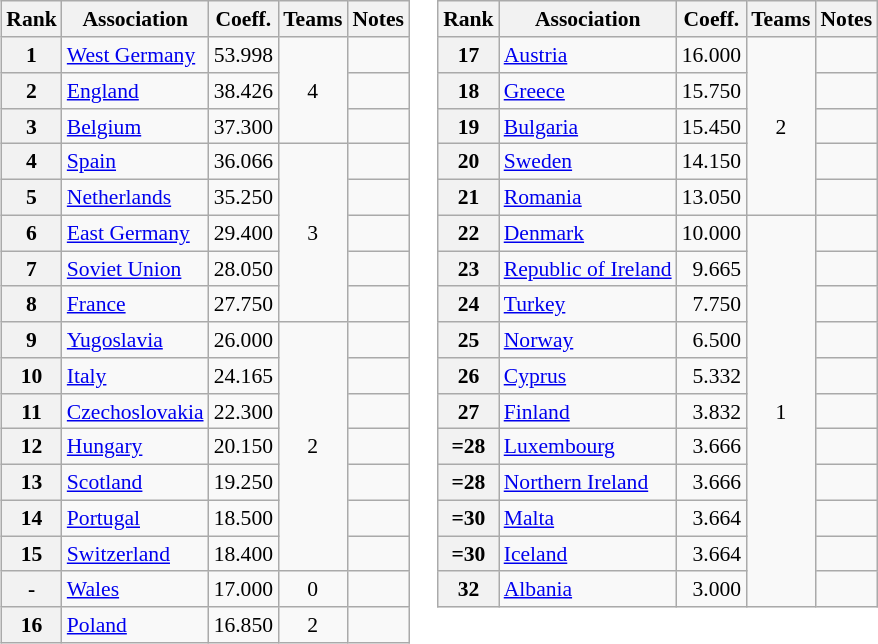<table>
<tr valign=top style="font-size:90%">
<td><br><table class="wikitable">
<tr>
<th>Rank</th>
<th>Association</th>
<th>Coeff.</th>
<th>Teams</th>
<th>Notes</th>
</tr>
<tr>
<th>1</th>
<td> <a href='#'>West Germany</a></td>
<td align=right>53.998</td>
<td style="text-align:center" rowspan="3">4</td>
<td></td>
</tr>
<tr>
<th>2</th>
<td> <a href='#'>England</a></td>
<td align=right>38.426</td>
<td></td>
</tr>
<tr>
<th>3</th>
<td> <a href='#'>Belgium</a></td>
<td align="right">37.300</td>
<td></td>
</tr>
<tr>
<th>4</th>
<td> <a href='#'>Spain</a></td>
<td align="right">36.066</td>
<td style="text-align:center" rowspan="5">3</td>
<td></td>
</tr>
<tr>
<th>5</th>
<td> <a href='#'>Netherlands</a></td>
<td align="right">35.250</td>
<td></td>
</tr>
<tr>
<th>6</th>
<td> <a href='#'>East Germany</a></td>
<td align="right">29.400</td>
<td></td>
</tr>
<tr>
<th>7</th>
<td> <a href='#'>Soviet Union</a></td>
<td align="right">28.050</td>
<td></td>
</tr>
<tr>
<th>8</th>
<td> <a href='#'>France</a></td>
<td align="right">27.750</td>
<td></td>
</tr>
<tr>
<th>9</th>
<td> <a href='#'>Yugoslavia</a></td>
<td align="right">26.000</td>
<td style="text-align:center" rowspan="7">2</td>
<td></td>
</tr>
<tr>
<th>10</th>
<td> <a href='#'>Italy</a></td>
<td align="right">24.165</td>
<td></td>
</tr>
<tr>
<th>11</th>
<td> <a href='#'>Czechoslovakia</a></td>
<td align="right">22.300</td>
<td></td>
</tr>
<tr>
<th>12</th>
<td> <a href='#'>Hungary</a></td>
<td align="right">20.150</td>
<td></td>
</tr>
<tr>
<th>13</th>
<td> <a href='#'>Scotland</a></td>
<td align="right">19.250</td>
<td></td>
</tr>
<tr>
<th>14</th>
<td> <a href='#'>Portugal</a></td>
<td align="right">18.500</td>
<td></td>
</tr>
<tr>
<th>15</th>
<td> <a href='#'>Switzerland</a></td>
<td align="right">18.400</td>
<td></td>
</tr>
<tr>
<th>-</th>
<td> <a href='#'>Wales</a></td>
<td align=right>17.000</td>
<td style="text-align:center">0</td>
<td></td>
</tr>
<tr>
<th>16</th>
<td> <a href='#'>Poland</a></td>
<td>16.850</td>
<td style="text-align:center">2</td>
<td></td>
</tr>
</table>
</td>
<td><br><table class="wikitable">
<tr>
<th>Rank</th>
<th>Association</th>
<th>Coeff.</th>
<th>Teams</th>
<th>Notes</th>
</tr>
<tr>
<th>17</th>
<td> <a href='#'>Austria</a></td>
<td align="right">16.000</td>
<td style="text-align:center" rowspan="5">2</td>
<td></td>
</tr>
<tr>
<th>18</th>
<td> <a href='#'>Greece</a></td>
<td align="right">15.750</td>
<td></td>
</tr>
<tr>
<th>19</th>
<td> <a href='#'>Bulgaria</a></td>
<td align=right>15.450</td>
<td></td>
</tr>
<tr>
<th>20</th>
<td> <a href='#'>Sweden</a></td>
<td align="right">14.150</td>
<td></td>
</tr>
<tr>
<th>21</th>
<td> <a href='#'>Romania</a></td>
<td align=right>13.050</td>
<td></td>
</tr>
<tr>
<th>22</th>
<td> <a href='#'>Denmark</a></td>
<td align=right>10.000</td>
<td rowspan="11" style="text-align:center">1</td>
<td></td>
</tr>
<tr>
<th>23</th>
<td> <a href='#'>Republic of Ireland</a></td>
<td align=right>9.665</td>
<td></td>
</tr>
<tr>
<th>24</th>
<td> <a href='#'>Turkey</a></td>
<td align=right>7.750</td>
<td></td>
</tr>
<tr>
<th>25</th>
<td> <a href='#'>Norway</a></td>
<td align=right>6.500</td>
<td></td>
</tr>
<tr>
<th>26</th>
<td> <a href='#'>Cyprus</a></td>
<td align=right>5.332</td>
<td></td>
</tr>
<tr>
<th>27</th>
<td> <a href='#'>Finland</a></td>
<td align="right">3.832</td>
<td></td>
</tr>
<tr>
<th>=28</th>
<td> <a href='#'>Luxembourg</a></td>
<td align="right">3.666</td>
<td></td>
</tr>
<tr>
<th>=28</th>
<td> <a href='#'>Northern Ireland</a></td>
<td align="right">3.666</td>
<td></td>
</tr>
<tr>
<th>=30</th>
<td> <a href='#'>Malta</a></td>
<td align="right">3.664</td>
<td></td>
</tr>
<tr>
<th>=30</th>
<td> <a href='#'>Iceland</a></td>
<td align="right">3.664</td>
<td></td>
</tr>
<tr>
<th>32</th>
<td> <a href='#'>Albania</a></td>
<td align="right">3.000</td>
<td></td>
</tr>
</table>
</td>
</tr>
</table>
